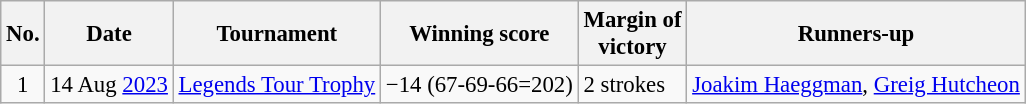<table class="wikitable" style="font-size:95%;">
<tr>
<th>No.</th>
<th>Date</th>
<th>Tournament</th>
<th>Winning score</th>
<th>Margin of<br>victory</th>
<th>Runners-up</th>
</tr>
<tr>
<td align=center>1</td>
<td align=right>14 Aug <a href='#'>2023</a></td>
<td><a href='#'>Legends Tour Trophy</a></td>
<td>−14 (67-69-66=202)</td>
<td>2 strokes</td>
<td> <a href='#'>Joakim Haeggman</a>,  <a href='#'>Greig Hutcheon</a></td>
</tr>
</table>
